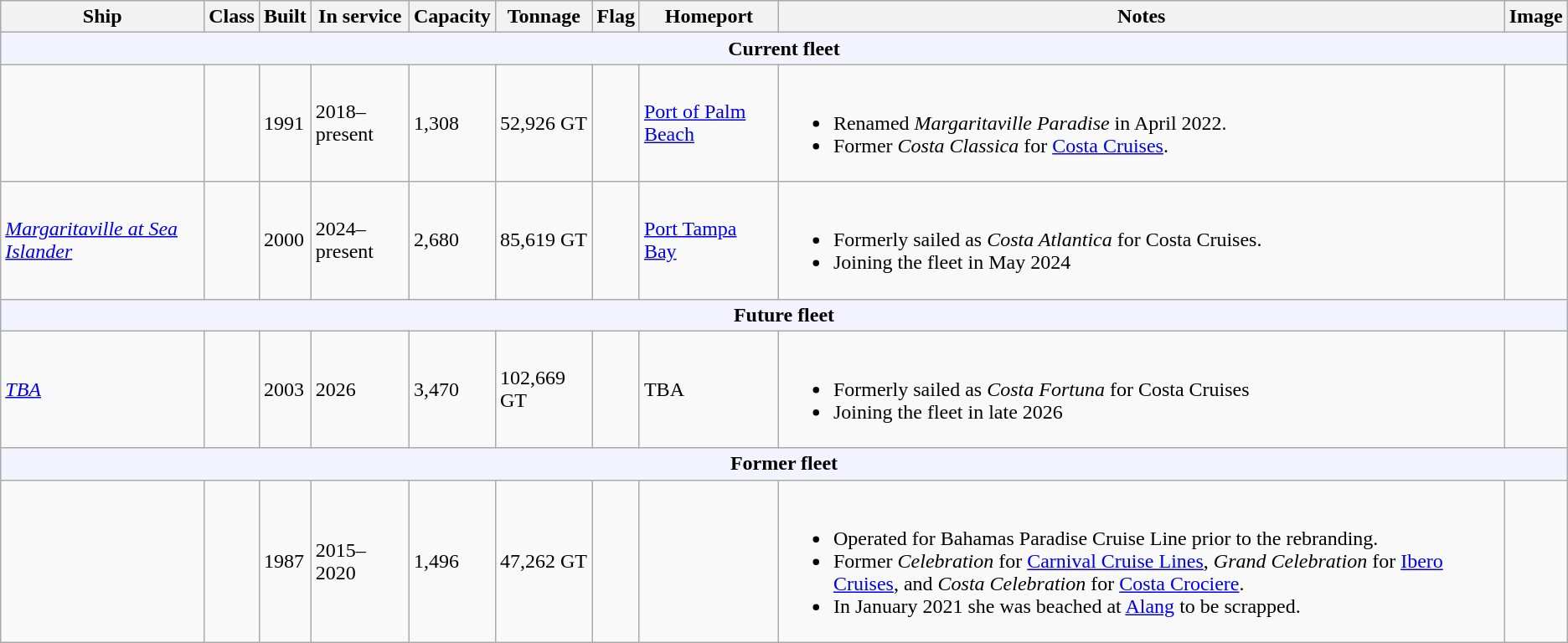<table class="wikitable sortable">
<tr>
<th>Ship</th>
<th>Class</th>
<th>Built</th>
<th>In service</th>
<th>Capacity</th>
<th>Tonnage</th>
<th>Flag</th>
<th>Homeport</th>
<th>Notes</th>
<th>Image</th>
</tr>
<tr>
<th style="background:#F3F3FF" colspan="11">Current fleet</th>
</tr>
<tr>
<td></td>
<td></td>
<td>1991</td>
<td>2018–present</td>
<td>1,308</td>
<td>52,926 GT</td>
<td></td>
<td><a href='#'>Port of Palm Beach</a></td>
<td><br><ul><li>Renamed <em>Margaritaville Paradise</em> in April 2022.</li><li>Former <em>Costa Classica</em> for <a href='#'>Costa Cruises</a>.</li></ul></td>
<td></td>
</tr>
<tr>
<td><em><a href='#'>Margaritaville at Sea Islander</a></em></td>
<td></td>
<td>2000</td>
<td>2024–present</td>
<td>2,680</td>
<td>85,619 GT</td>
<td></td>
<td><a href='#'>Port Tampa Bay</a></td>
<td><br><ul><li>Formerly sailed as <em>Costa Atlantica</em> for Costa Cruises.</li><li>Joining the fleet in May 2024</li></ul></td>
<td></td>
</tr>
<tr>
<th style="background:#F3F3FF" colspan="10">Future fleet</th>
</tr>
<tr>
<td><em><a href='#'>TBA</a></em></td>
<td></td>
<td>2003</td>
<td>2026</td>
<td>3,470</td>
<td>102,669 GT</td>
<td></td>
<td>TBA</td>
<td><br><ul><li>Formerly sailed as <em>Costa Fortuna</em> for Costa Cruises</li><li>Joining the fleet in late 2026</li></ul></td>
<td></td>
</tr>
<tr>
<th style="background:#F3F3FF" colspan="10">Former fleet</th>
</tr>
<tr>
<td></td>
<td></td>
<td>1987</td>
<td>2015–2020</td>
<td>1,496</td>
<td>47,262 GT</td>
<td></td>
<td></td>
<td><br><ul><li>Operated for Bahamas Paradise Cruise Line prior to the rebranding.</li><li>Former <em>Celebration</em> for <a href='#'>Carnival Cruise Lines</a>, <em>Grand Celebration</em> for <a href='#'>Ibero Cruises</a>, and <em>Costa Celebration</em> for <a href='#'>Costa Crociere</a>.</li><li>In January 2021 she was beached at <a href='#'>Alang</a> to be scrapped.</li></ul></td>
<td></td>
</tr>
</table>
